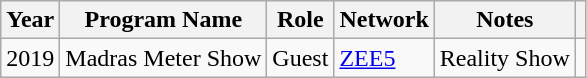<table class="wikitable sortable">
<tr>
<th scope="col">Year</th>
<th scope="col">Program Name</th>
<th scope="col">Role</th>
<th scope="col">Network</th>
<th scope="col" class="unsortable">Notes</th>
<th scope="col" class="unsortable"></th>
</tr>
<tr>
<td>2019</td>
<td>Madras Meter Show</td>
<td>Guest</td>
<td><a href='#'>ZEE5</a></td>
<td>Reality Show</td>
<td></td>
</tr>
</table>
